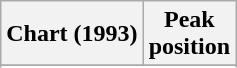<table class="wikitable plainrowheaders sortable" style="text-align:center;">
<tr>
<th scope="col">Chart (1993)</th>
<th scope="col">Peak<br>position</th>
</tr>
<tr>
</tr>
<tr>
</tr>
<tr>
</tr>
</table>
